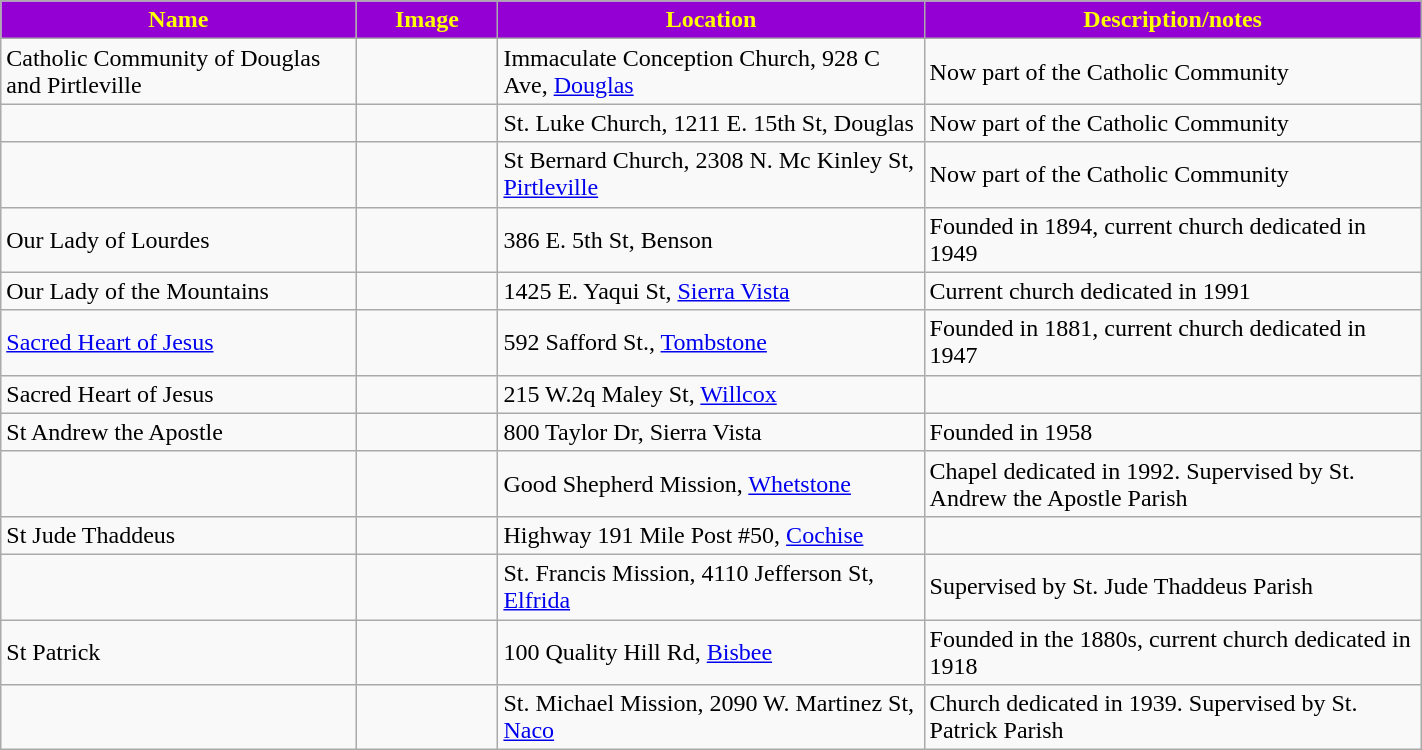<table class="wikitable sortable" style="width:75%">
<tr>
<th width="25%" style="background:darkviolet; color:yellow;"><strong>Name</strong></th>
<th width="10%" style="background:darkviolet; color:yellow;"><strong>Image</strong></th>
<th width="30%" style="background:darkviolet; color:yellow;"><strong>Location</strong></th>
<th width="35%" style="background:darkviolet; color:yellow;"><strong>Description/notes</strong></th>
</tr>
<tr>
<td>Catholic Community of Douglas and Pirtleville</td>
<td></td>
<td>Immaculate Conception Church, 928 C Ave, <a href='#'>Douglas</a></td>
<td>Now part of the Catholic Community</td>
</tr>
<tr>
<td></td>
<td></td>
<td>St. Luke Church, 1211 E.  15th St, Douglas</td>
<td>Now part of the Catholic Community</td>
</tr>
<tr>
<td></td>
<td></td>
<td>St Bernard Church, 2308 N. Mc Kinley St, <a href='#'>Pirtleville</a></td>
<td>Now part of the Catholic Community</td>
</tr>
<tr>
<td>Our Lady of Lourdes</td>
<td></td>
<td>386 E.  5th St, Benson</td>
<td>Founded in 1894, current church dedicated in 1949</td>
</tr>
<tr>
<td>Our Lady of the Mountains</td>
<td></td>
<td>1425 E.  Yaqui St, <a href='#'>Sierra Vista</a></td>
<td>Current church dedicated in 1991</td>
</tr>
<tr>
<td><a href='#'>Sacred Heart of Jesus</a></td>
<td></td>
<td>592 Safford St., <a href='#'>Tombstone</a></td>
<td>Founded in 1881, current church dedicated in 1947</td>
</tr>
<tr>
<td>Sacred Heart of Jesus</td>
<td></td>
<td>215 W.2q Maley St, <a href='#'>Willcox</a></td>
<td></td>
</tr>
<tr>
<td>St Andrew the Apostle</td>
<td></td>
<td>800 Taylor Dr, Sierra Vista</td>
<td>Founded in 1958</td>
</tr>
<tr>
<td></td>
<td></td>
<td>Good Shepherd Mission, <a href='#'>Whetstone</a></td>
<td>Chapel dedicated in 1992. Supervised by St. Andrew the Apostle Parish</td>
</tr>
<tr>
<td>St Jude Thaddeus</td>
<td></td>
<td>Highway 191 Mile Post #50, <a href='#'>Cochise</a></td>
<td></td>
</tr>
<tr>
<td></td>
<td></td>
<td>St. Francis Mission, 4110 Jefferson St, <a href='#'>Elfrida</a></td>
<td>Supervised by St. Jude Thaddeus Parish</td>
</tr>
<tr>
<td>St Patrick</td>
<td></td>
<td>100 Quality Hill Rd, <a href='#'>Bisbee</a></td>
<td>Founded in the 1880s, current church dedicated in 1918</td>
</tr>
<tr>
<td></td>
<td></td>
<td>St. Michael Mission, 2090 W. Martinez St, <a href='#'>Naco</a></td>
<td>Church dedicated in 1939. Supervised by St. Patrick Parish</td>
</tr>
</table>
